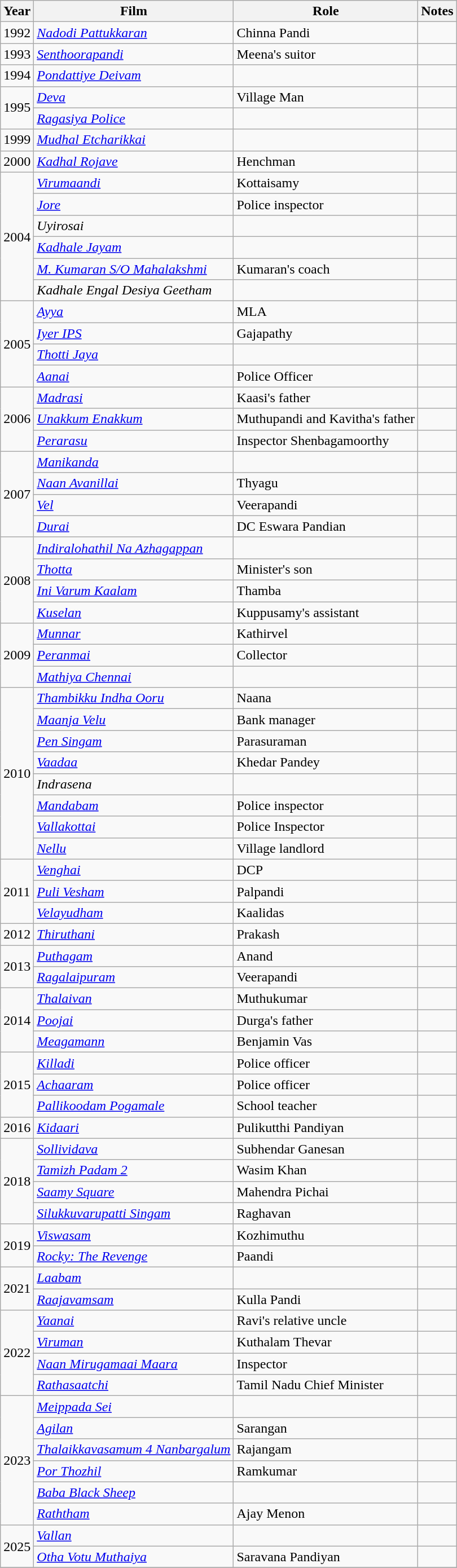<table class="wikitable sortable">
<tr>
<th>Year</th>
<th>Film</th>
<th>Role</th>
<th>Notes</th>
</tr>
<tr>
<td>1992</td>
<td><em><a href='#'>Nadodi Pattukkaran</a></em></td>
<td>Chinna Pandi</td>
<td></td>
</tr>
<tr>
<td>1993</td>
<td><em><a href='#'>Senthoorapandi</a></em></td>
<td>Meena's suitor</td>
<td></td>
</tr>
<tr>
<td>1994</td>
<td><em><a href='#'>Pondattiye Deivam</a></em></td>
<td></td>
<td></td>
</tr>
<tr>
<td rowspan="2">1995</td>
<td><em><a href='#'>Deva</a></em></td>
<td>Village Man</td>
<td></td>
</tr>
<tr>
<td><em><a href='#'>Ragasiya Police</a></em></td>
<td></td>
<td></td>
</tr>
<tr>
<td>1999</td>
<td><em><a href='#'>Mudhal Etcharikkai</a></em></td>
<td></td>
<td></td>
</tr>
<tr>
<td>2000</td>
<td><em><a href='#'>Kadhal Rojave</a></em></td>
<td>Henchman</td>
<td></td>
</tr>
<tr>
<td rowspan="6">2004</td>
<td><em><a href='#'>Virumaandi</a></em></td>
<td>Kottaisamy</td>
<td></td>
</tr>
<tr>
<td><em><a href='#'>Jore</a></em></td>
<td>Police inspector</td>
<td></td>
</tr>
<tr>
<td><em>Uyirosai</em></td>
<td></td>
<td></td>
</tr>
<tr>
<td><em><a href='#'>Kadhale Jayam</a></em></td>
<td></td>
<td></td>
</tr>
<tr>
<td><em><a href='#'>M. Kumaran S/O Mahalakshmi</a></em></td>
<td>Kumaran's coach</td>
<td></td>
</tr>
<tr>
<td><em>Kadhale Engal Desiya Geetham</em></td>
<td></td>
<td></td>
</tr>
<tr>
<td rowspan="4">2005</td>
<td><em><a href='#'>Ayya</a></em></td>
<td>MLA</td>
<td></td>
</tr>
<tr>
<td><em><a href='#'>Iyer IPS</a></em></td>
<td>Gajapathy</td>
<td></td>
</tr>
<tr>
<td><em><a href='#'>Thotti Jaya</a></em></td>
<td></td>
<td></td>
</tr>
<tr>
<td><em><a href='#'>Aanai</a></em></td>
<td>Police Officer</td>
<td></td>
</tr>
<tr>
<td rowspan="3">2006</td>
<td><em><a href='#'>Madrasi</a></em></td>
<td>Kaasi's father</td>
<td></td>
</tr>
<tr>
<td><em><a href='#'>Unakkum Enakkum</a></em></td>
<td>Muthupandi and Kavitha's father</td>
<td></td>
</tr>
<tr>
<td><em><a href='#'>Perarasu</a></em></td>
<td>Inspector Shenbagamoorthy</td>
<td></td>
</tr>
<tr>
<td rowspan="4">2007</td>
<td><em><a href='#'>Manikanda</a></em></td>
<td></td>
<td></td>
</tr>
<tr>
<td><em><a href='#'>Naan Avanillai</a></em></td>
<td>Thyagu</td>
<td></td>
</tr>
<tr>
<td><em><a href='#'>Vel</a></em></td>
<td>Veerapandi</td>
<td></td>
</tr>
<tr>
<td><em><a href='#'>Durai</a></em></td>
<td>DC Eswara Pandian</td>
<td></td>
</tr>
<tr>
<td rowspan="4">2008</td>
<td><em><a href='#'>Indiralohathil Na Azhagappan</a></em></td>
<td></td>
<td></td>
</tr>
<tr>
<td><em><a href='#'>Thotta</a></em></td>
<td>Minister's son</td>
<td></td>
</tr>
<tr>
<td><em><a href='#'>Ini Varum Kaalam</a></em></td>
<td>Thamba</td>
<td></td>
</tr>
<tr>
<td><em><a href='#'>Kuselan</a></em></td>
<td>Kuppusamy's assistant</td>
<td></td>
</tr>
<tr>
<td rowspan="3">2009</td>
<td><em><a href='#'>Munnar</a></em></td>
<td>Kathirvel</td>
<td></td>
</tr>
<tr>
<td><em><a href='#'>Peranmai</a></em></td>
<td>Collector</td>
<td></td>
</tr>
<tr>
<td><em><a href='#'>Mathiya Chennai</a></em></td>
<td></td>
<td></td>
</tr>
<tr>
<td rowspan="8">2010</td>
<td><em><a href='#'>Thambikku Indha Ooru</a></em></td>
<td>Naana</td>
<td></td>
</tr>
<tr>
<td><em><a href='#'>Maanja Velu</a></em></td>
<td>Bank manager</td>
<td></td>
</tr>
<tr>
<td><em><a href='#'>Pen Singam</a></em></td>
<td>Parasuraman</td>
<td></td>
</tr>
<tr>
<td><em><a href='#'>Vaadaa</a></em></td>
<td>Khedar Pandey</td>
<td></td>
</tr>
<tr>
<td><em>Indrasena</em></td>
<td></td>
<td></td>
</tr>
<tr>
<td><em><a href='#'>Mandabam</a></em></td>
<td>Police inspector</td>
<td></td>
</tr>
<tr>
<td><em><a href='#'>Vallakottai</a></em></td>
<td>Police Inspector</td>
<td></td>
</tr>
<tr>
<td><em><a href='#'>Nellu</a></em></td>
<td>Village landlord</td>
<td></td>
</tr>
<tr>
<td rowspan="3">2011</td>
<td><em><a href='#'>Venghai</a></em></td>
<td>DCP</td>
<td></td>
</tr>
<tr>
<td><em><a href='#'>Puli Vesham</a></em></td>
<td>Palpandi</td>
<td></td>
</tr>
<tr>
<td><em><a href='#'>Velayudham</a></em></td>
<td>Kaalidas</td>
<td></td>
</tr>
<tr>
<td>2012</td>
<td><em><a href='#'>Thiruthani</a></em></td>
<td>Prakash</td>
<td></td>
</tr>
<tr>
<td rowspan="2">2013</td>
<td><em><a href='#'>Puthagam</a></em></td>
<td>Anand</td>
<td></td>
</tr>
<tr>
<td><em><a href='#'>Ragalaipuram</a></em></td>
<td>Veerapandi</td>
<td></td>
</tr>
<tr>
<td rowspan="3">2014</td>
<td><em><a href='#'>Thalaivan</a></em></td>
<td>Muthukumar</td>
<td></td>
</tr>
<tr>
<td><em><a href='#'>Poojai</a></em></td>
<td>Durga's father</td>
<td></td>
</tr>
<tr>
<td><em><a href='#'>Meagamann</a></em></td>
<td>Benjamin Vas</td>
<td></td>
</tr>
<tr>
<td rowspan="3">2015</td>
<td><em><a href='#'>Killadi</a></em></td>
<td>Police officer</td>
<td></td>
</tr>
<tr>
<td><em><a href='#'>Achaaram</a></em></td>
<td>Police officer</td>
<td></td>
</tr>
<tr>
<td><em><a href='#'>Pallikoodam Pogamale</a></em></td>
<td>School teacher</td>
<td></td>
</tr>
<tr>
<td>2016</td>
<td><em><a href='#'>Kidaari</a></em></td>
<td>Pulikutthi Pandiyan</td>
<td></td>
</tr>
<tr>
<td rowspan="4">2018</td>
<td><em><a href='#'>Sollividava</a></em></td>
<td>Subhendar Ganesan</td>
<td></td>
</tr>
<tr>
<td><em><a href='#'>Tamizh Padam 2</a></em></td>
<td>Wasim Khan</td>
<td></td>
</tr>
<tr>
<td><em><a href='#'>Saamy Square</a></em></td>
<td>Mahendra Pichai</td>
<td></td>
</tr>
<tr>
<td><em><a href='#'>Silukkuvarupatti Singam</a></em></td>
<td>Raghavan</td>
<td></td>
</tr>
<tr>
<td rowspan="2">2019</td>
<td><em><a href='#'>Viswasam</a></em></td>
<td>Kozhimuthu</td>
<td></td>
</tr>
<tr>
<td><em><a href='#'>Rocky: The Revenge</a></em></td>
<td>Paandi</td>
<td></td>
</tr>
<tr>
<td rowspan="2">2021</td>
<td><em><a href='#'>Laabam</a></em></td>
<td></td>
<td></td>
</tr>
<tr>
<td><em><a href='#'>Raajavamsam</a></em></td>
<td>Kulla Pandi</td>
<td></td>
</tr>
<tr>
<td rowspan="4">2022</td>
<td><em><a href='#'>Yaanai</a></em></td>
<td>Ravi's relative uncle</td>
<td></td>
</tr>
<tr>
<td><em><a href='#'>Viruman</a></em></td>
<td>Kuthalam Thevar</td>
<td></td>
</tr>
<tr>
<td><em><a href='#'>Naan Mirugamaai Maara</a></em></td>
<td>Inspector</td>
<td></td>
</tr>
<tr>
<td><em><a href='#'>Rathasaatchi</a></em></td>
<td>Tamil Nadu Chief Minister</td>
<td></td>
</tr>
<tr>
<td rowspan="6">2023</td>
<td><em><a href='#'>Meippada Sei</a></em></td>
<td></td>
<td></td>
</tr>
<tr>
<td><em><a href='#'>Agilan</a></em></td>
<td>Sarangan</td>
<td></td>
</tr>
<tr>
<td><em><a href='#'>Thalaikkavasamum 4 Nanbargalum</a></em></td>
<td>Rajangam</td>
<td></td>
</tr>
<tr>
<td><em><a href='#'>Por Thozhil</a></em></td>
<td>Ramkumar</td>
<td></td>
</tr>
<tr>
<td><em><a href='#'>Baba Black Sheep</a></em></td>
<td></td>
<td></td>
</tr>
<tr>
<td><em><a href='#'>Raththam</a></em></td>
<td>Ajay Menon</td>
<td></td>
</tr>
<tr>
<td rowspan="2">2025</td>
<td><em><a href='#'>Vallan</a></em></td>
<td></td>
<td></td>
</tr>
<tr>
<td><em><a href='#'>Otha Votu Muthaiya</a></em></td>
<td>Saravana Pandiyan</td>
<td></td>
</tr>
<tr>
</tr>
</table>
